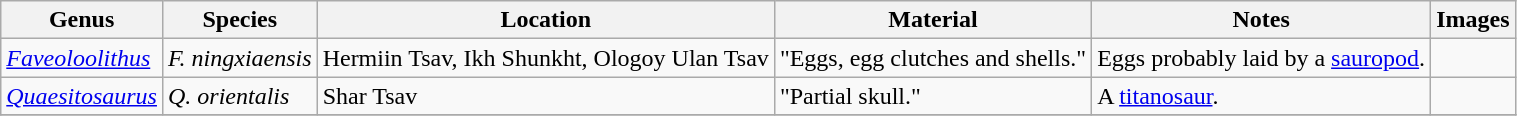<table class="wikitable sortable">
<tr>
<th>Genus</th>
<th>Species</th>
<th>Location</th>
<th>Material</th>
<th>Notes</th>
<th>Images</th>
</tr>
<tr>
<td><em><a href='#'>Faveoloolithus</a></em></td>
<td><em>F. ningxiaensis</em></td>
<td>Hermiin Tsav, Ikh Shunkht, Ologoy Ulan Tsav</td>
<td>"Eggs, egg clutches and shells."</td>
<td>Eggs probably laid by a <a href='#'>sauropod</a>.</td>
<td></td>
</tr>
<tr>
<td><em><a href='#'>Quaesitosaurus</a></em></td>
<td><em>Q. orientalis</em></td>
<td>Shar Tsav</td>
<td>"Partial skull."</td>
<td>A <a href='#'>titanosaur</a>.</td>
<td></td>
</tr>
<tr>
</tr>
</table>
